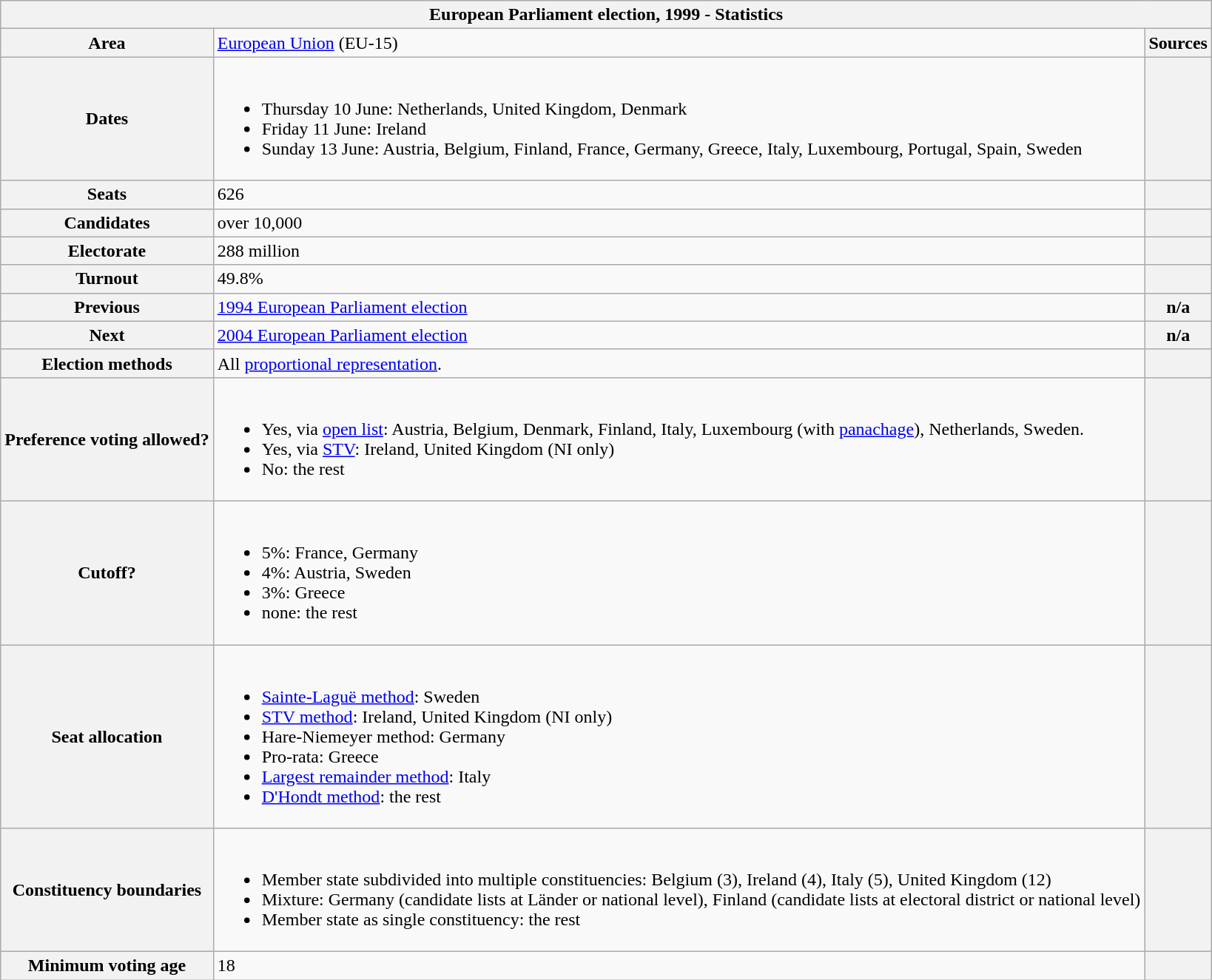<table class="wikitable">
<tr>
<th colspan="3">European Parliament election, 1999 - Statistics</th>
</tr>
<tr>
<th>Area</th>
<td style="text-align:left;"><a href='#'>European Union</a> (EU-15)</td>
<th>Sources</th>
</tr>
<tr>
<th>Dates</th>
<td style="text-align:left;"><br><ul><li>Thursday 10 June: Netherlands, United Kingdom, Denmark</li><li>Friday 11 June: Ireland</li><li>Sunday 13 June: Austria, Belgium, Finland, France, Germany, Greece, Italy, Luxembourg, Portugal, Spain, Sweden</li></ul></td>
<th><small></small></th>
</tr>
<tr>
<th>Seats</th>
<td style="text-align:left;">626</td>
<th><small></small></th>
</tr>
<tr>
<th>Candidates</th>
<td style="text-align:left;">over 10,000</td>
<th><small></small></th>
</tr>
<tr>
<th>Electorate</th>
<td style="text-align:left;">288 million</td>
<th><small></small></th>
</tr>
<tr>
<th>Turnout</th>
<td style="text-align:left;">49.8%</td>
<th><small></small></th>
</tr>
<tr>
<th>Previous</th>
<td style="text-align:left;"><a href='#'>1994 European Parliament election</a></td>
<th>n/a</th>
</tr>
<tr>
<th>Next</th>
<td style="text-align:left;"><a href='#'>2004 European Parliament election</a></td>
<th>n/a</th>
</tr>
<tr>
<th>Election methods</th>
<td style="text-align:left;">All <a href='#'>proportional representation</a>.</td>
<th><small></small></th>
</tr>
<tr>
<th>Preference voting allowed?</th>
<td style="text-align:left;"><br><ul><li>Yes, via <a href='#'>open list</a>: Austria, Belgium, Denmark, Finland, Italy, Luxembourg (with <a href='#'>panachage</a>), Netherlands, Sweden.</li><li>Yes, via <a href='#'>STV</a>: Ireland, United Kingdom (NI only)</li><li>No: the rest</li></ul></td>
<th><small></small></th>
</tr>
<tr>
<th>Cutoff?</th>
<td style="text-align:left;"><br><ul><li>5%: France, Germany</li><li>4%: Austria, Sweden</li><li>3%: Greece</li><li>none: the rest</li></ul></td>
<th><small></small></th>
</tr>
<tr>
<th>Seat allocation</th>
<td style="text-align:left;"><br><ul><li><a href='#'>Sainte-Laguë method</a>: Sweden</li><li><a href='#'>STV method</a>: Ireland, United Kingdom (NI only)</li><li>Hare-Niemeyer method: Germany</li><li>Pro-rata: Greece</li><li><a href='#'>Largest remainder method</a>: Italy</li><li><a href='#'>D'Hondt method</a>: the rest</li></ul></td>
<th><small></small></th>
</tr>
<tr>
<th>Constituency boundaries</th>
<td style="text-align:left;"><br><ul><li>Member state subdivided into multiple constituencies: Belgium (3), Ireland (4), Italy (5), United Kingdom (12)</li><li>Mixture: Germany (candidate lists at Länder or national level), Finland (candidate lists at electoral district or national level)</li><li>Member state as single constituency: the rest</li></ul></td>
<th><small></small></th>
</tr>
<tr>
<th>Minimum voting age</th>
<td style="text-align:left;">18</td>
<th><small></small></th>
</tr>
</table>
